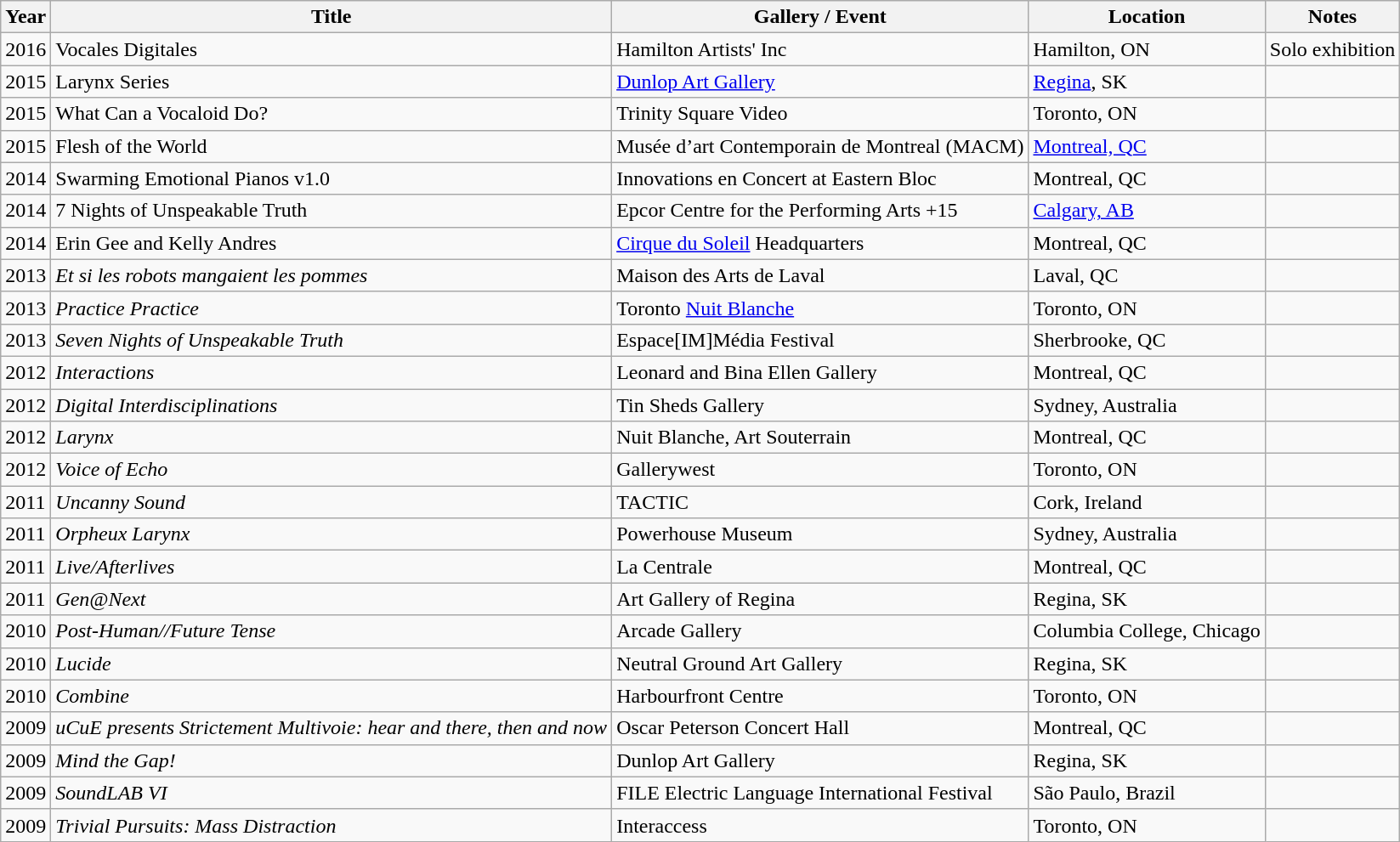<table class="wikitable sortable">
<tr>
<th>Year</th>
<th>Title</th>
<th>Gallery / Event</th>
<th>Location</th>
<th>Notes</th>
</tr>
<tr>
<td>2016</td>
<td>Vocales Digitales</td>
<td>Hamilton Artists' Inc</td>
<td>Hamilton, ON</td>
<td>Solo exhibition</td>
</tr>
<tr>
<td>2015</td>
<td>Larynx Series</td>
<td><a href='#'>Dunlop Art Gallery</a></td>
<td><a href='#'>Regina</a>, SK</td>
<td></td>
</tr>
<tr>
<td>2015</td>
<td>What Can a Vocaloid Do?</td>
<td>Trinity Square Video</td>
<td>Toronto, ON</td>
<td></td>
</tr>
<tr>
<td>2015</td>
<td>Flesh of the World</td>
<td>Musée d’art Contemporain de Montreal (MACM)</td>
<td><a href='#'>Montreal, QC</a></td>
<td></td>
</tr>
<tr>
<td>2014</td>
<td>Swarming Emotional Pianos v1.0</td>
<td>Innovations en Concert at Eastern Bloc</td>
<td>Montreal, QC</td>
<td></td>
</tr>
<tr>
<td>2014</td>
<td>7 Nights of Unspeakable Truth</td>
<td>Epcor Centre for the Performing Arts +15</td>
<td><a href='#'>Calgary, AB</a></td>
<td></td>
</tr>
<tr>
<td>2014</td>
<td>Erin Gee and Kelly Andres</td>
<td><a href='#'>Cirque du Soleil</a> Headquarters</td>
<td>Montreal, QC</td>
<td></td>
</tr>
<tr>
<td>2013</td>
<td><em>Et si les robots mangaient les pommes</em></td>
<td>Maison des Arts de Laval</td>
<td>Laval, QC</td>
<td></td>
</tr>
<tr>
<td>2013</td>
<td><em>Practice Practice</em></td>
<td>Toronto <a href='#'>Nuit Blanche</a></td>
<td>Toronto, ON</td>
<td></td>
</tr>
<tr>
<td>2013</td>
<td><em>Seven Nights of Unspeakable Truth</em></td>
<td>Espace[IM]Média Festival</td>
<td>Sherbrooke, QC</td>
<td></td>
</tr>
<tr>
<td>2012</td>
<td><em>Interactions</em></td>
<td>Leonard and Bina Ellen Gallery</td>
<td>Montreal, QC</td>
<td></td>
</tr>
<tr>
<td>2012</td>
<td><em>Digital Interdisciplinations</em></td>
<td>Tin Sheds Gallery</td>
<td>Sydney, Australia</td>
<td></td>
</tr>
<tr>
<td>2012</td>
<td><em>Larynx</em></td>
<td>Nuit Blanche, Art Souterrain</td>
<td>Montreal, QC</td>
<td></td>
</tr>
<tr>
<td>2012</td>
<td><em>Voice of Echo</em></td>
<td>Gallerywest</td>
<td>Toronto, ON</td>
<td></td>
</tr>
<tr>
<td>2011</td>
<td><em>Uncanny Sound</em></td>
<td>TACTIC</td>
<td>Cork, Ireland</td>
<td></td>
</tr>
<tr>
<td>2011</td>
<td><em>Orpheux Larynx</em></td>
<td>Powerhouse Museum</td>
<td>Sydney, Australia</td>
<td></td>
</tr>
<tr>
<td>2011</td>
<td><em>Live/Afterlives</em></td>
<td>La Centrale</td>
<td>Montreal, QC</td>
<td></td>
</tr>
<tr>
<td>2011</td>
<td><em>Gen@Next</em></td>
<td>Art Gallery of Regina</td>
<td>Regina, SK</td>
<td></td>
</tr>
<tr>
<td>2010</td>
<td><em>Post-Human//Future Tense</em></td>
<td>Arcade Gallery</td>
<td>Columbia College, Chicago</td>
<td></td>
</tr>
<tr>
<td>2010</td>
<td><em>Lucide</em></td>
<td>Neutral Ground Art Gallery</td>
<td>Regina, SK</td>
<td></td>
</tr>
<tr>
<td>2010</td>
<td><em>Combine</em></td>
<td>Harbourfront Centre</td>
<td>Toronto, ON</td>
<td></td>
</tr>
<tr>
<td>2009</td>
<td><em>uCuE presents Strictement Multivoie: hear and there, then and now</em></td>
<td>Oscar Peterson Concert Hall</td>
<td>Montreal, QC</td>
<td></td>
</tr>
<tr>
<td>2009</td>
<td><em>Mind the Gap!</em></td>
<td>Dunlop Art Gallery</td>
<td>Regina, SK</td>
<td></td>
</tr>
<tr>
<td>2009</td>
<td><em>SoundLAB VI</em></td>
<td>FILE Electric Language International Festival</td>
<td>São Paulo, Brazil</td>
<td></td>
</tr>
<tr>
<td>2009</td>
<td><em>Trivial Pursuits: Mass Distraction</em></td>
<td>Interaccess</td>
<td>Toronto, ON</td>
<td></td>
</tr>
</table>
